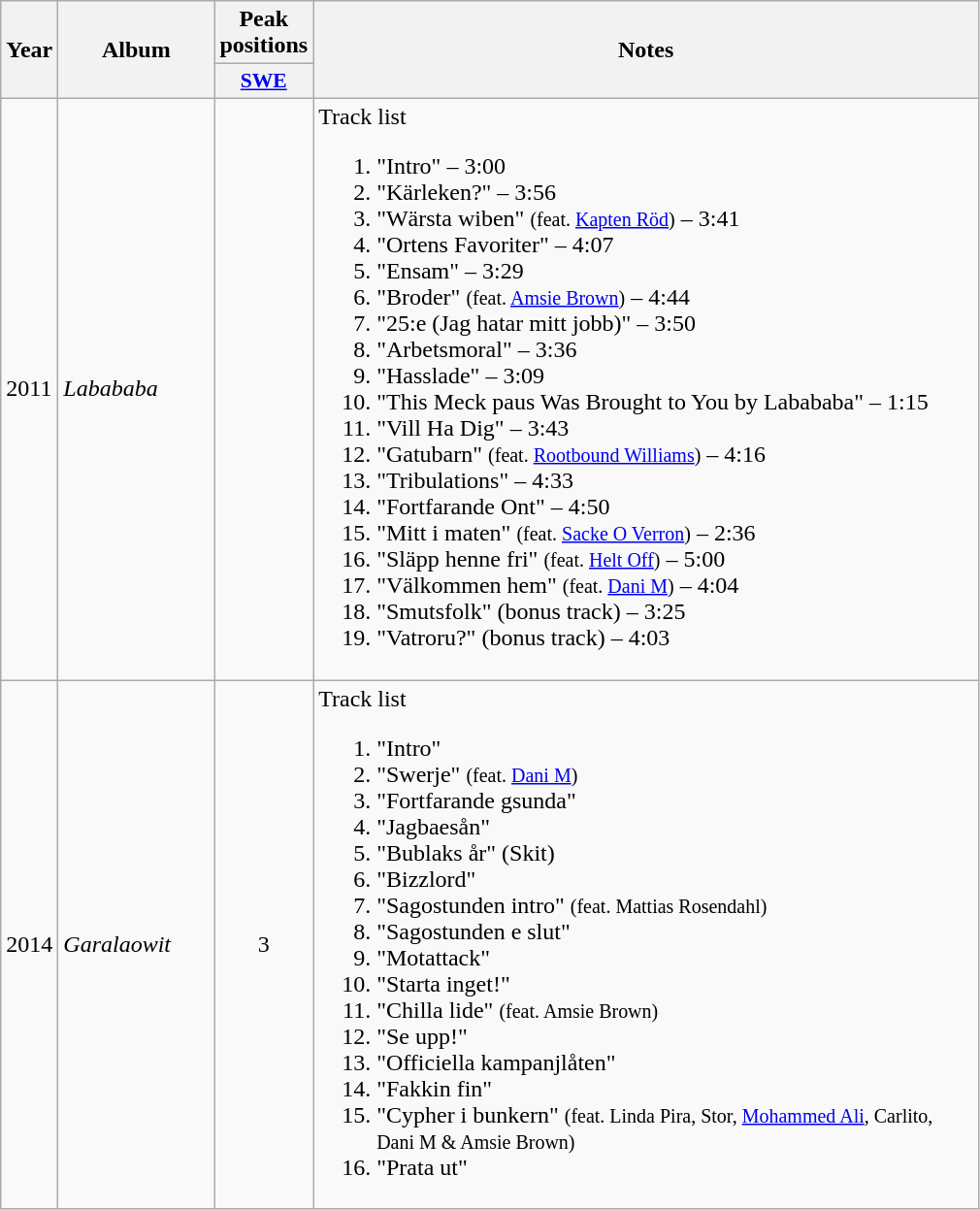<table class="wikitable">
<tr>
<th align="center" rowspan="2" width="10">Year</th>
<th align="center" rowspan="2" width="100">Album</th>
<th align="center" colspan="1" width="20">Peak positions</th>
<th align="center" rowspan="2" width="450">Notes</th>
</tr>
<tr>
<th scope="col" style="width:3em;font-size:90%;"><a href='#'>SWE</a><br></th>
</tr>
<tr>
<td>2011</td>
<td><em>Labababa</em></td>
<td style="text-align:center;"></td>
<td>Track list<br><ol><li>"Intro" – 3:00</li><li>"Kärleken?" – 3:56</li><li>"Wärsta wiben" <small>(feat. <a href='#'>Kapten Röd</a>)</small> – 3:41</li><li>"Ortens Favoriter" – 4:07</li><li>"Ensam" – 3:29</li><li>"Broder" <small>(feat. <a href='#'>Amsie Brown</a>)</small> – 4:44</li><li>"25:e (Jag hatar mitt jobb)" – 3:50</li><li>"Arbetsmoral" – 3:36</li><li>"Hasslade" – 3:09</li><li>"This Meck paus Was Brought to You by Labababa" – 1:15</li><li>"Vill Ha Dig" – 3:43</li><li>"Gatubarn" <small>(feat. <a href='#'>Rootbound Williams</a>)</small> – 4:16</li><li>"Tribulations" – 4:33</li><li>"Fortfarande Ont" – 4:50</li><li>"Mitt i maten" <small>(feat. <a href='#'>Sacke O Verron</a>)</small> – 2:36</li><li>"Släpp henne fri" <small>(feat. <a href='#'>Helt Off</a>)</small> – 5:00</li><li>"Välkommen hem" <small>(feat. <a href='#'>Dani M</a>)</small> – 4:04</li><li>"Smutsfolk" (bonus track) – 3:25</li><li>"Vatroru?" (bonus track) – 4:03</li></ol></td>
</tr>
<tr>
<td>2014</td>
<td><em>Garalaowit</em></td>
<td style="text-align:center;">3</td>
<td>Track list<br><ol><li>"Intro"</li><li>"Swerje" <small>(feat. <a href='#'>Dani M</a>)</small></li><li>"Fortfarande gsunda"</li><li>"Jagbaesån"</li><li>"Bublaks år" (Skit)</li><li>"Bizzlord"</li><li>"Sagostunden intro" <small>(feat. Mattias Rosendahl)</small></li><li>"Sagostunden e slut"</li><li>"Motattack"</li><li>"Starta inget!"</li><li>"Chilla lide" <small>(feat. Amsie Brown)</small></li><li>"Se upp!"</li><li>"Officiella kampanjlåten"</li><li>"Fakkin fin"</li><li>"Cypher i bunkern" <small>(feat. Linda Pira, Stor, <a href='#'>Mohammed Ali</a>, Carlito, Dani M & Amsie Brown)</small></li><li>"Prata ut"</li></ol></td>
</tr>
<tr>
</tr>
</table>
